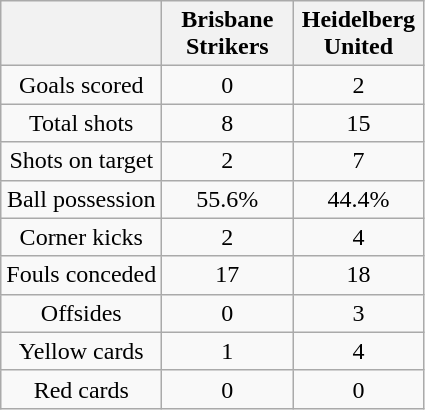<table class="wikitable plainrowheaders" style="text-align:center">
<tr>
<th width=100></th>
<th width=80>Brisbane Strikers</th>
<th width=80>Heidelberg United</th>
</tr>
<tr>
<td>Goals scored</td>
<td>0</td>
<td>2</td>
</tr>
<tr>
<td>Total shots</td>
<td>8</td>
<td>15</td>
</tr>
<tr>
<td>Shots on target</td>
<td>2</td>
<td>7</td>
</tr>
<tr>
<td>Ball possession</td>
<td>55.6%</td>
<td>44.4%</td>
</tr>
<tr>
<td>Corner kicks</td>
<td>2</td>
<td>4</td>
</tr>
<tr>
<td>Fouls conceded</td>
<td>17</td>
<td>18</td>
</tr>
<tr>
<td>Offsides</td>
<td>0</td>
<td>3</td>
</tr>
<tr>
<td>Yellow cards</td>
<td>1</td>
<td>4</td>
</tr>
<tr>
<td>Red cards</td>
<td>0</td>
<td>0</td>
</tr>
</table>
